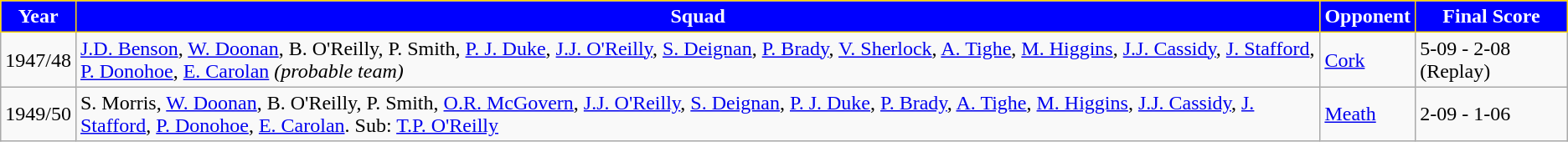<table class="wikitable">
<tr>
<th style="background:blue; color:white; border:1px solid gold">Year</th>
<th style="background:blue; color:white; border:1px solid gold">Squad</th>
<th style="background:blue; color:white; border:1px solid gold">Opponent</th>
<th style="background:blue; color:white; border:1px solid gold">Final Score</th>
</tr>
<tr>
<td>1947/48</td>
<td><a href='#'>J.D. Benson</a>, <a href='#'>W. Doonan</a>, B. O'Reilly, P. Smith, <a href='#'>P. J. Duke</a>, <a href='#'>J.J. O'Reilly</a>, <a href='#'>S. Deignan</a>, <a href='#'>P. Brady</a>, <a href='#'>V. Sherlock</a>, <a href='#'>A. Tighe</a>, <a href='#'>M. Higgins</a>, <a href='#'>J.J. Cassidy</a>, <a href='#'>J. Stafford</a>, <a href='#'>P. Donohoe</a>, <a href='#'>E. Carolan</a> <em>(probable team)</em></td>
<td><a href='#'>Cork</a></td>
<td>5-09 - 2-08 (Replay)</td>
</tr>
<tr>
<td>1949/50</td>
<td>S. Morris, <a href='#'>W. Doonan</a>, B. O'Reilly, P. Smith, <a href='#'>O.R. McGovern</a>, <a href='#'>J.J. O'Reilly</a>, <a href='#'>S. Deignan</a>, <a href='#'>P. J. Duke</a>, <a href='#'>P. Brady</a>, <a href='#'>A. Tighe</a>, <a href='#'>M. Higgins</a>, <a href='#'>J.J. Cassidy</a>, <a href='#'>J. Stafford</a>, <a href='#'>P. Donohoe</a>, <a href='#'>E. Carolan</a>. Sub: <a href='#'>T.P. O'Reilly</a></td>
<td><a href='#'>Meath</a></td>
<td>2-09 - 1-06</td>
</tr>
</table>
